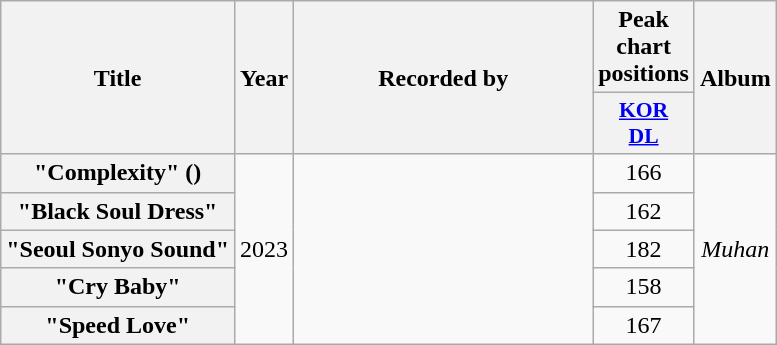<table class="wikitable plainrowheaders" style="text-align:center">
<tr>
<th scope="col" rowspan="2">Title</th>
<th scope="col" rowspan="2">Year</th>
<th scope="col" rowspan="2" style="width:12em">Recorded by</th>
<th scope="col" colspan="1">Peak chart positions</th>
<th scope="col" rowspan="2">Album</th>
</tr>
<tr>
<th scope="col" style="font-size:90%; width:2.5em"><a href='#'>KOR<br>DL</a><br></th>
</tr>
<tr>
<th scope="row">"Complexity" ()</th>
<td rowspan="5">2023</td>
<td rowspan="5" style="text-align:left"></td>
<td>166</td>
<td rowspan="5"><em>Muhan</em></td>
</tr>
<tr>
<th scope="row">"Black Soul Dress"</th>
<td>162</td>
</tr>
<tr>
<th scope="row">"Seoul Sonyo Sound"</th>
<td>182</td>
</tr>
<tr>
<th scope="row">"Cry Baby"</th>
<td>158</td>
</tr>
<tr>
<th scope="row">"Speed Love"</th>
<td>167</td>
</tr>
</table>
